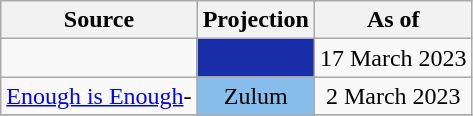<table class="wikitable" style="text-align:center">
<tr>
<th>Source</th>
<th colspan=2>Projection</th>
<th>As of</th>
</tr>
<tr>
<td align="left"></td>
<td colspan=2 bgcolor=#192da7></td>
<td>17 March 2023</td>
</tr>
<tr>
<td align="left"><a href='#'>Enough is Enough</a>-<br></td>
<td colspan=2 bgcolor=#87BEEB>Zulum</td>
<td>2 March 2023</td>
</tr>
<tr>
</tr>
</table>
